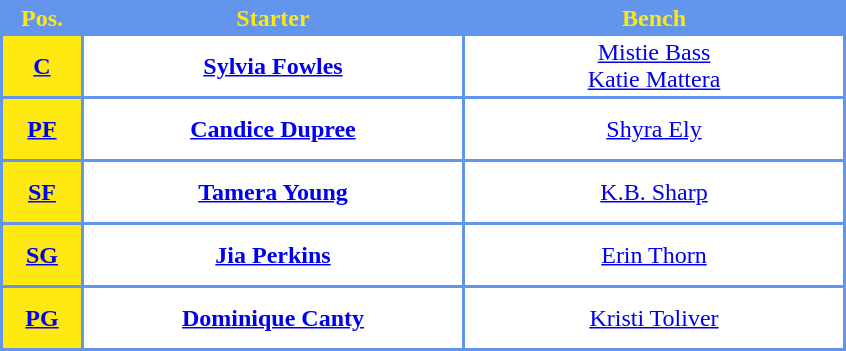<table style="text-align: center; background:#6495ED; color:#FDE910">
<tr>
<th width="50">Pos.</th>
<th style="width:250px;">Starter</th>
<th style="width:250px;">Bench</th>
</tr>
<tr style="height:40px; background:white; color:#fc0;">
<th style="background:#FDE910"><a href='#'><span>C</span></a></th>
<td><strong><a href='#'>Sylvia Fowles</a></strong></td>
<td><a href='#'>Mistie Bass</a><br><a href='#'>Katie Mattera</a></td>
</tr>
<tr style="height:40px; background:white; color:#fc0;">
<th style="background:#FDE910"><a href='#'><span>PF</span></a></th>
<td><strong><a href='#'>Candice Dupree</a></strong></td>
<td><a href='#'>Shyra Ely</a></td>
</tr>
<tr style="height:40px; background:white; color:#fc0;">
<th style="background:#FDE910"><a href='#'><span>SF</span></a></th>
<td><strong><a href='#'>Tamera Young</a></strong></td>
<td><a href='#'>K.B. Sharp</a></td>
</tr>
<tr style="height:40px; background:white; color:#092C57">
<th style="background:#FDE910"><a href='#'><span>SG</span></a></th>
<td><strong><a href='#'>Jia Perkins</a></strong></td>
<td><a href='#'>Erin Thorn</a></td>
</tr>
<tr style="height:40px; background:white; color:#fc0;">
<th style="background:#FDE910"><a href='#'><span>PG</span></a></th>
<td><strong><a href='#'>Dominique Canty</a></strong></td>
<td><a href='#'>Kristi Toliver</a></td>
</tr>
</table>
